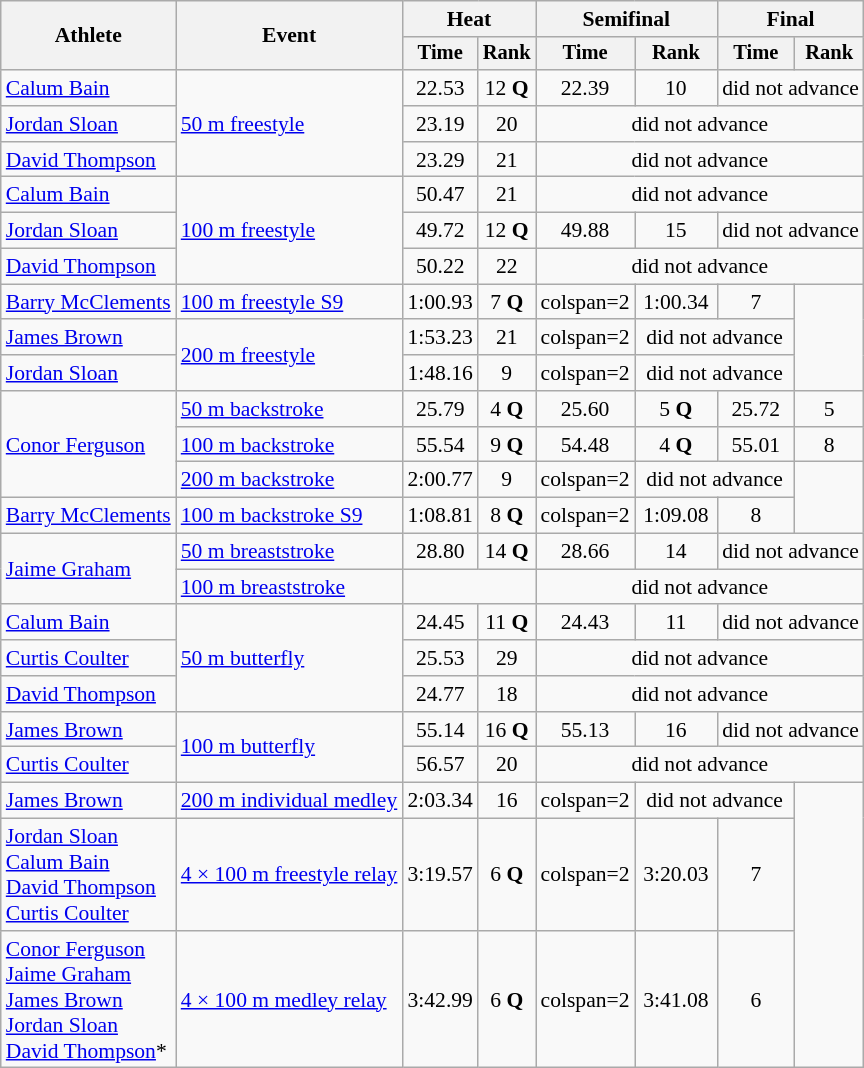<table class=wikitable style=font-size:90%>
<tr>
<th rowspan=2>Athlete</th>
<th rowspan=2>Event</th>
<th colspan=2>Heat</th>
<th colspan=2>Semifinal</th>
<th colspan=2>Final</th>
</tr>
<tr style=font-size:95%>
<th>Time</th>
<th>Rank</th>
<th>Time</th>
<th>Rank</th>
<th>Time</th>
<th>Rank</th>
</tr>
<tr align=center>
<td align=left><a href='#'>Calum Bain</a></td>
<td align=left rowspan=3><a href='#'>50 m freestyle</a></td>
<td>22.53</td>
<td>12 <strong>Q</strong></td>
<td>22.39</td>
<td>10</td>
<td colspan=2>did not advance</td>
</tr>
<tr align=center>
<td align=left><a href='#'>Jordan Sloan</a></td>
<td>23.19</td>
<td>20</td>
<td colspan=4>did not advance</td>
</tr>
<tr align=center>
<td align=left><a href='#'>David Thompson</a></td>
<td>23.29</td>
<td>21</td>
<td colspan=4>did not advance</td>
</tr>
<tr align=center>
<td align=left><a href='#'>Calum Bain</a></td>
<td align=left rowspan=3><a href='#'>100 m freestyle</a></td>
<td>50.47</td>
<td>21</td>
<td Colspan=4>did not advance</td>
</tr>
<tr align=center>
<td align=left><a href='#'>Jordan Sloan</a></td>
<td>49.72</td>
<td>12 <strong>Q</strong></td>
<td>49.88</td>
<td>15</td>
<td Colspan=2>did not advance</td>
</tr>
<tr align=center>
<td align=left><a href='#'>David Thompson</a></td>
<td>50.22</td>
<td>22</td>
<td Colspan=4>did not advance</td>
</tr>
<tr align=center>
<td align=left><a href='#'>Barry McClements</a></td>
<td align=left><a href='#'>100 m freestyle S9</a></td>
<td>1:00.93</td>
<td>7 <strong>Q</strong></td>
<td>colspan=2 </td>
<td>1:00.34</td>
<td>7</td>
</tr>
<tr align=center>
<td align=left><a href='#'>James Brown</a></td>
<td align=left rowspan=2><a href='#'>200 m freestyle</a></td>
<td>1:53.23</td>
<td>21</td>
<td>colspan=2 </td>
<td colspan=2>did not advance</td>
</tr>
<tr align=center>
<td align=left><a href='#'>Jordan Sloan</a></td>
<td>1:48.16</td>
<td>9</td>
<td>colspan=2 </td>
<td colspan=2>did not advance</td>
</tr>
<tr align=center>
<td align=left rowspan=3><a href='#'>Conor Ferguson</a></td>
<td align=left><a href='#'>50 m backstroke</a></td>
<td>25.79</td>
<td>4 <strong>Q</strong></td>
<td>25.60</td>
<td>5 <strong>Q</strong></td>
<td>25.72</td>
<td>5</td>
</tr>
<tr align=center>
<td align=left><a href='#'>100 m backstroke</a></td>
<td>55.54</td>
<td>9 <strong>Q</strong></td>
<td>54.48</td>
<td>4 <strong>Q</strong></td>
<td>55.01</td>
<td>8</td>
</tr>
<tr align=center>
<td align=left><a href='#'>200 m backstroke</a></td>
<td>2:00.77</td>
<td>9</td>
<td>colspan=2 </td>
<td colspan=2>did not advance</td>
</tr>
<tr align=center>
<td align=left><a href='#'>Barry McClements</a></td>
<td align=left><a href='#'>100 m backstroke S9</a></td>
<td>1:08.81</td>
<td>8 <strong>Q</strong></td>
<td>colspan=2 </td>
<td>1:09.08</td>
<td>8</td>
</tr>
<tr align=center>
<td align=left rowspan=2><a href='#'>Jaime Graham</a></td>
<td align=left><a href='#'>50 m breaststroke</a></td>
<td>28.80</td>
<td>14 <strong>Q</strong></td>
<td>28.66</td>
<td>14</td>
<td colspan=2>did not advance</td>
</tr>
<tr align=center>
<td align=left><a href='#'>100 m breaststroke</a></td>
<td colspan=2></td>
<td colspan=4>did not advance</td>
</tr>
<tr align=center>
<td align=left><a href='#'>Calum Bain</a></td>
<td align=left rowspan=3><a href='#'>50 m butterfly</a></td>
<td>24.45</td>
<td>11 <strong>Q</strong></td>
<td>24.43</td>
<td>11</td>
<td colspan=2>did not advance</td>
</tr>
<tr align=center>
<td align=left><a href='#'>Curtis Coulter</a></td>
<td>25.53</td>
<td>29</td>
<td colspan=4>did not advance</td>
</tr>
<tr align=center>
<td align=left><a href='#'>David Thompson</a></td>
<td>24.77</td>
<td>18</td>
<td colspan=4>did not advance</td>
</tr>
<tr align=center>
<td align=left><a href='#'>James Brown</a></td>
<td align=left rowspan=2><a href='#'>100 m butterfly</a></td>
<td>55.14</td>
<td>16 <strong>Q</strong></td>
<td>55.13</td>
<td>16</td>
<td colspan=2>did not advance</td>
</tr>
<tr align=center>
<td align=left><a href='#'>Curtis Coulter</a></td>
<td>56.57</td>
<td>20</td>
<td colspan=4>did not advance</td>
</tr>
<tr align=center>
<td align=left><a href='#'>James Brown</a></td>
<td align=left><a href='#'>200 m individual medley</a></td>
<td>2:03.34</td>
<td>16</td>
<td>colspan=2 </td>
<td colspan=2>did not advance</td>
</tr>
<tr align=center>
<td align=left><a href='#'>Jordan Sloan</a><br><a href='#'>Calum Bain</a><br><a href='#'>David Thompson</a><br><a href='#'>Curtis Coulter</a></td>
<td align=left><a href='#'>4 × 100 m freestyle relay</a></td>
<td>3:19.57</td>
<td>6 <strong>Q</strong></td>
<td>colspan=2 </td>
<td>3:20.03</td>
<td>7</td>
</tr>
<tr align=center>
<td align=left><a href='#'>Conor Ferguson</a><br><a href='#'>Jaime Graham</a><br><a href='#'>James Brown</a><br><a href='#'>Jordan Sloan</a><br><a href='#'>David Thompson</a>*</td>
<td align=left><a href='#'>4 × 100 m medley relay</a></td>
<td>3:42.99</td>
<td>6 <strong>Q</strong></td>
<td>colspan=2 </td>
<td>3:41.08</td>
<td>6</td>
</tr>
</table>
